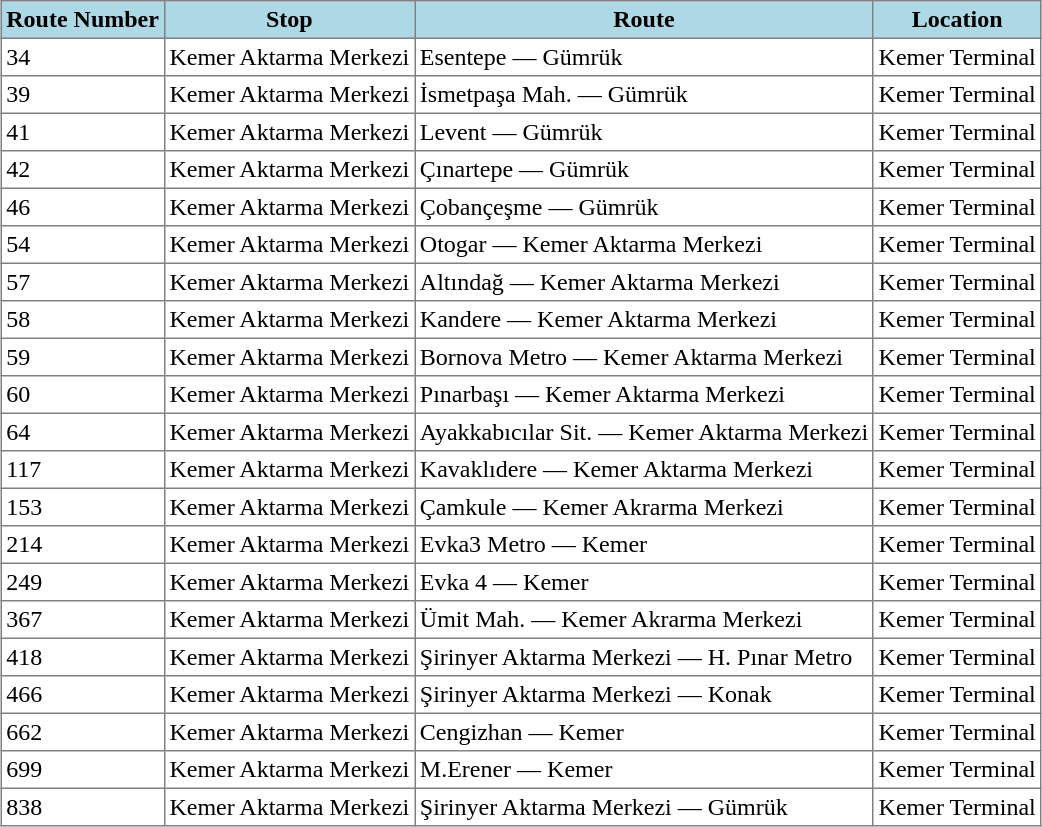<table class="toccolours" cellpadding="3" border="1" style="margin:1em auto; border-collapse:collapse">
<tr style="background:lightblue;">
<th>Route Number</th>
<th>Stop</th>
<th>Route</th>
<th>Location</th>
</tr>
<tr>
<td>34</td>
<td>Kemer Aktarma Merkezi</td>
<td>Esentepe — Gümrük</td>
<td>Kemer Terminal</td>
</tr>
<tr>
<td>39</td>
<td>Kemer Aktarma Merkezi</td>
<td>İsmetpaşa Mah. — Gümrük</td>
<td>Kemer Terminal</td>
</tr>
<tr>
<td>41</td>
<td>Kemer Aktarma Merkezi</td>
<td>Levent — Gümrük</td>
<td>Kemer Terminal</td>
</tr>
<tr>
<td>42</td>
<td>Kemer Aktarma Merkezi</td>
<td>Çınartepe — Gümrük</td>
<td>Kemer Terminal</td>
</tr>
<tr>
<td>46</td>
<td>Kemer Aktarma Merkezi</td>
<td>Çobançeşme — Gümrük</td>
<td>Kemer Terminal</td>
</tr>
<tr>
<td>54</td>
<td>Kemer Aktarma Merkezi</td>
<td>Otogar — Kemer Aktarma Merkezi</td>
<td>Kemer Terminal</td>
</tr>
<tr>
<td>57</td>
<td>Kemer Aktarma Merkezi</td>
<td>Altındağ — Kemer Aktarma Merkezi</td>
<td>Kemer Terminal</td>
</tr>
<tr>
<td>58</td>
<td>Kemer Aktarma Merkezi</td>
<td>Kandere — Kemer Aktarma Merkezi</td>
<td>Kemer Terminal</td>
</tr>
<tr>
<td>59</td>
<td>Kemer Aktarma Merkezi</td>
<td>Bornova Metro — Kemer Aktarma Merkezi</td>
<td>Kemer Terminal</td>
</tr>
<tr>
<td>60</td>
<td>Kemer Aktarma Merkezi</td>
<td>Pınarbaşı — Kemer Aktarma Merkezi</td>
<td>Kemer Terminal</td>
</tr>
<tr>
<td>64</td>
<td>Kemer Aktarma Merkezi</td>
<td>Ayakkabıcılar Sit. — Kemer Aktarma Merkezi</td>
<td>Kemer Terminal</td>
</tr>
<tr>
<td>117</td>
<td>Kemer Aktarma Merkezi</td>
<td>Kavaklıdere — Kemer Aktarma Merkezi</td>
<td>Kemer Terminal</td>
</tr>
<tr>
<td>153</td>
<td>Kemer Aktarma Merkezi</td>
<td>Çamkule — Kemer Akrarma Merkezi</td>
<td>Kemer Terminal</td>
</tr>
<tr>
<td>214</td>
<td>Kemer Aktarma Merkezi</td>
<td>Evka3 Metro — Kemer</td>
<td>Kemer Terminal</td>
</tr>
<tr>
<td>249</td>
<td>Kemer Aktarma Merkezi</td>
<td>Evka 4 — Kemer</td>
<td>Kemer Terminal</td>
</tr>
<tr>
<td>367</td>
<td>Kemer Aktarma Merkezi</td>
<td>Ümit Mah. — Kemer Akrarma Merkezi</td>
<td>Kemer Terminal</td>
</tr>
<tr>
<td>418</td>
<td>Kemer Aktarma Merkezi</td>
<td>Şirinyer Aktarma Merkezi — H. Pınar Metro</td>
<td>Kemer Terminal</td>
</tr>
<tr>
<td>466</td>
<td>Kemer Aktarma Merkezi</td>
<td>Şirinyer Aktarma Merkezi — Konak</td>
<td>Kemer Terminal</td>
</tr>
<tr>
<td>662</td>
<td>Kemer Aktarma Merkezi</td>
<td>Cengizhan — Kemer</td>
<td>Kemer Terminal</td>
</tr>
<tr>
<td>699</td>
<td>Kemer Aktarma Merkezi</td>
<td>M.Erener — Kemer</td>
<td>Kemer Terminal</td>
</tr>
<tr>
<td>838</td>
<td>Kemer Aktarma Merkezi</td>
<td>Şirinyer Aktarma Merkezi — Gümrük</td>
<td>Kemer Terminal</td>
</tr>
</table>
